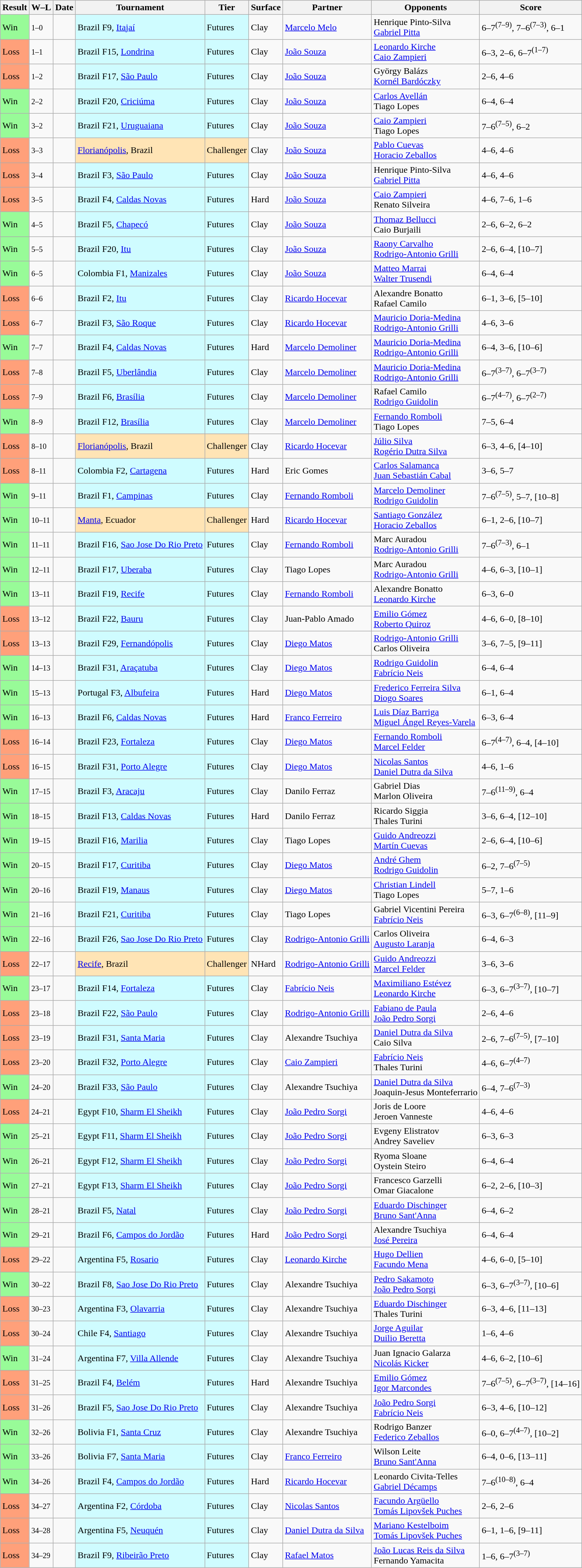<table class="sortable wikitable">
<tr>
<th>Result</th>
<th class="unsortable">W–L</th>
<th>Date</th>
<th>Tournament</th>
<th>Tier</th>
<th>Surface</th>
<th>Partner</th>
<th>Opponents</th>
<th class="unsortable">Score</th>
</tr>
<tr>
<td style="background:#98fb98;">Win</td>
<td><small>1–0</small></td>
<td></td>
<td style="background:#cffcff;">Brazil F9, <a href='#'>Itajaí</a></td>
<td style="background:#cffcff;">Futures</td>
<td>Clay</td>
<td> <a href='#'>Marcelo Melo</a></td>
<td> Henrique Pinto-Silva <br>  <a href='#'>Gabriel Pitta</a></td>
<td>6–7<sup>(7–9)</sup>, 7–6<sup>(7–3)</sup>, 6–1</td>
</tr>
<tr>
<td style="background:#ffa07a;">Loss</td>
<td><small>1–1</small></td>
<td></td>
<td style="background:#cffcff;">Brazil F15, <a href='#'>Londrina</a></td>
<td style="background:#cffcff;">Futures</td>
<td>Clay</td>
<td> <a href='#'>João Souza</a></td>
<td> <a href='#'>Leonardo Kirche</a> <br>  <a href='#'>Caio Zampieri</a></td>
<td>6–3, 2–6, 6–7<sup>(1–7)</sup></td>
</tr>
<tr>
<td style="background:#ffa07a;">Loss</td>
<td><small>1–2</small></td>
<td></td>
<td style="background:#cffcff;">Brazil F17, <a href='#'>São Paulo</a></td>
<td style="background:#cffcff;">Futures</td>
<td>Clay</td>
<td> <a href='#'>João Souza</a></td>
<td> György Balázs <br>  <a href='#'>Kornél Bardóczky</a></td>
<td>2–6, 4–6</td>
</tr>
<tr>
<td style="background:#98fb98;">Win</td>
<td><small>2–2</small></td>
<td></td>
<td style="background:#cffcff;">Brazil F20, <a href='#'>Criciúma</a></td>
<td style="background:#cffcff;">Futures</td>
<td>Clay</td>
<td> <a href='#'>João Souza</a></td>
<td> <a href='#'>Carlos Avellán</a> <br>  Tiago Lopes</td>
<td>6–4, 6–4</td>
</tr>
<tr>
<td style="background:#98fb98;">Win</td>
<td><small>3–2</small></td>
<td></td>
<td style="background:#cffcff;">Brazil F21, <a href='#'>Uruguaiana</a></td>
<td style="background:#cffcff;">Futures</td>
<td>Clay</td>
<td> <a href='#'>João Souza</a></td>
<td> <a href='#'>Caio Zampieri</a> <br>  Tiago Lopes</td>
<td>7–6<sup>(7–5)</sup>, 6–2</td>
</tr>
<tr>
<td style="background:#ffa07a;">Loss</td>
<td><small>3–3</small></td>
<td></td>
<td style="background:moccasin;"><a href='#'>Florianópolis</a>, Brazil</td>
<td style="background:moccasin;">Challenger</td>
<td>Clay</td>
<td> <a href='#'>João Souza</a></td>
<td> <a href='#'>Pablo Cuevas</a> <br>  <a href='#'>Horacio Zeballos</a></td>
<td>4–6, 4–6</td>
</tr>
<tr>
<td style="background:#ffa07a;">Loss</td>
<td><small>3–4</small></td>
<td></td>
<td style="background:#cffcff;">Brazil F3, <a href='#'>São Paulo</a></td>
<td style="background:#cffcff;">Futures</td>
<td>Clay</td>
<td> <a href='#'>João Souza</a></td>
<td> Henrique Pinto-Silva <br>  <a href='#'>Gabriel Pitta</a></td>
<td>4–6, 4–6</td>
</tr>
<tr>
<td style="background:#ffa07a;">Loss</td>
<td><small>3–5</small></td>
<td></td>
<td style="background:#cffcff;">Brazil F4, <a href='#'>Caldas Novas</a></td>
<td style="background:#cffcff;">Futures</td>
<td>Hard</td>
<td> <a href='#'>João Souza</a></td>
<td> <a href='#'>Caio Zampieri</a> <br>  Renato Silveira</td>
<td>4–6, 7–6, 1–6</td>
</tr>
<tr>
<td style="background:#98fb98;">Win</td>
<td><small>4–5</small></td>
<td></td>
<td style="background:#cffcff;">Brazil F5, <a href='#'>Chapecó</a></td>
<td style="background:#cffcff;">Futures</td>
<td>Clay</td>
<td> <a href='#'>João Souza</a></td>
<td> <a href='#'>Thomaz Bellucci</a> <br>  Caio Burjaili</td>
<td>2–6, 6–2, 6–2</td>
</tr>
<tr>
<td style="background:#98fb98;">Win</td>
<td><small>5–5</small></td>
<td></td>
<td style="background:#cffcff;">Brazil F20, <a href='#'>Itu</a></td>
<td style="background:#cffcff;">Futures</td>
<td>Clay</td>
<td> <a href='#'>João Souza</a></td>
<td> <a href='#'>Raony Carvalho</a> <br>  <a href='#'>Rodrigo-Antonio Grilli</a></td>
<td>2–6, 6–4, [10–7]</td>
</tr>
<tr>
<td style="background:#98fb98;">Win</td>
<td><small>6–5</small></td>
<td></td>
<td style="background:#cffcff;">Colombia F1, <a href='#'>Manizales</a></td>
<td style="background:#cffcff;">Futures</td>
<td>Clay</td>
<td> <a href='#'>João Souza</a></td>
<td> <a href='#'>Matteo Marrai</a> <br>  <a href='#'>Walter Trusendi</a></td>
<td>6–4, 6–4</td>
</tr>
<tr>
<td style="background:#ffa07a;">Loss</td>
<td><small>6–6</small></td>
<td></td>
<td style="background:#cffcff;">Brazil F2, <a href='#'>Itu</a></td>
<td style="background:#cffcff;">Futures</td>
<td>Clay</td>
<td> <a href='#'>Ricardo Hocevar</a></td>
<td> Alexandre Bonatto <br>  Rafael Camilo</td>
<td>6–1, 3–6, [5–10]</td>
</tr>
<tr>
<td style="background:#ffa07a;">Loss</td>
<td><small>6–7</small></td>
<td></td>
<td style="background:#cffcff;">Brazil F3, <a href='#'>São Roque</a></td>
<td style="background:#cffcff;">Futures</td>
<td>Clay</td>
<td> <a href='#'>Ricardo Hocevar</a></td>
<td> <a href='#'>Mauricio Doria-Medina</a> <br>  <a href='#'>Rodrigo-Antonio Grilli</a></td>
<td>4–6, 3–6</td>
</tr>
<tr>
<td style="background:#98fb98;">Win</td>
<td><small>7–7</small></td>
<td></td>
<td style="background:#cffcff;">Brazil F4, <a href='#'>Caldas Novas</a></td>
<td style="background:#cffcff;">Futures</td>
<td>Hard</td>
<td> <a href='#'>Marcelo Demoliner</a></td>
<td> <a href='#'>Mauricio Doria-Medina</a> <br>  <a href='#'>Rodrigo-Antonio Grilli</a></td>
<td>6–4, 3–6, [10–6]</td>
</tr>
<tr>
<td style="background:#ffa07a;">Loss</td>
<td><small>7–8</small></td>
<td></td>
<td style="background:#cffcff;">Brazil F5, <a href='#'>Uberlândia</a></td>
<td style="background:#cffcff;">Futures</td>
<td>Clay</td>
<td> <a href='#'>Marcelo Demoliner</a></td>
<td> <a href='#'>Mauricio Doria-Medina</a> <br>  <a href='#'>Rodrigo-Antonio Grilli</a></td>
<td>6–7<sup>(3–7)</sup>, 6–7<sup>(3–7)</sup></td>
</tr>
<tr>
<td style="background:#ffa07a;">Loss</td>
<td><small>7–9</small></td>
<td></td>
<td style="background:#cffcff;">Brazil F6, <a href='#'>Brasília</a></td>
<td style="background:#cffcff;">Futures</td>
<td>Clay</td>
<td> <a href='#'>Marcelo Demoliner</a></td>
<td> Rafael Camilo <br>  <a href='#'>Rodrigo Guidolin</a></td>
<td>6–7<sup>(4–7)</sup>, 6–7<sup>(2–7)</sup></td>
</tr>
<tr>
<td style="background:#98fb98;">Win</td>
<td><small>8–9</small></td>
<td></td>
<td style="background:#cffcff;">Brazil F12, <a href='#'>Brasília</a></td>
<td style="background:#cffcff;">Futures</td>
<td>Clay</td>
<td> <a href='#'>Marcelo Demoliner</a></td>
<td> <a href='#'>Fernando Romboli</a> <br>  Tiago Lopes</td>
<td>7–5, 6–4</td>
</tr>
<tr>
<td style="background:#ffa07a;">Loss</td>
<td><small>8–10</small></td>
<td></td>
<td style="background:moccasin;"><a href='#'>Florianópolis</a>, Brazil</td>
<td style="background:moccasin;">Challenger</td>
<td>Clay</td>
<td> <a href='#'>Ricardo Hocevar</a></td>
<td> <a href='#'>Júlio Silva</a> <br>  <a href='#'>Rogério Dutra Silva</a></td>
<td>6–3, 4–6, [4–10]</td>
</tr>
<tr>
<td style="background:#ffa07a;">Loss</td>
<td><small>8–11</small></td>
<td></td>
<td style="background:#cffcff;">Colombia F2, <a href='#'>Cartagena</a></td>
<td style="background:#cffcff;">Futures</td>
<td>Hard</td>
<td> Eric Gomes</td>
<td> <a href='#'>Carlos Salamanca</a> <br>  <a href='#'>Juan Sebastián Cabal</a></td>
<td>3–6, 5–7</td>
</tr>
<tr>
<td style="background:#98fb98;">Win</td>
<td><small>9–11</small></td>
<td></td>
<td style="background:#cffcff;">Brazil F1, <a href='#'>Campinas</a></td>
<td style="background:#cffcff;">Futures</td>
<td>Clay</td>
<td> <a href='#'>Fernando Romboli</a></td>
<td> <a href='#'>Marcelo Demoliner</a> <br>  <a href='#'>Rodrigo Guidolin</a></td>
<td>7–6<sup>(7–5)</sup>, 5–7, [10–8]</td>
</tr>
<tr>
<td style="background:#98fb98;">Win</td>
<td><small>10–11</small></td>
<td></td>
<td style="background:moccasin;"><a href='#'>Manta</a>, Ecuador</td>
<td style="background:moccasin;">Challenger</td>
<td>Hard</td>
<td> <a href='#'>Ricardo Hocevar</a></td>
<td> <a href='#'>Santiago González</a> <br>  <a href='#'>Horacio Zeballos</a></td>
<td>6–1, 2–6, [10–7]</td>
</tr>
<tr>
<td style="background:#98fb98;">Win</td>
<td><small>11–11</small></td>
<td></td>
<td style="background:#cffcff;">Brazil F16, <a href='#'>Sao Jose Do Rio Preto</a></td>
<td style="background:#cffcff;">Futures</td>
<td>Clay</td>
<td> <a href='#'>Fernando Romboli</a></td>
<td> Marc Auradou <br>  <a href='#'>Rodrigo-Antonio Grilli</a></td>
<td>7–6<sup>(7–3)</sup>, 6–1</td>
</tr>
<tr>
<td style="background:#98fb98;">Win</td>
<td><small>12–11</small></td>
<td></td>
<td style="background:#cffcff;">Brazil F17, <a href='#'>Uberaba</a></td>
<td style="background:#cffcff;">Futures</td>
<td>Clay</td>
<td> Tiago Lopes</td>
<td> Marc Auradou <br>  <a href='#'>Rodrigo-Antonio Grilli</a></td>
<td>4–6, 6–3, [10–1]</td>
</tr>
<tr>
<td style="background:#98fb98;">Win</td>
<td><small>13–11</small></td>
<td></td>
<td style="background:#cffcff;">Brazil F19, <a href='#'>Recife</a></td>
<td style="background:#cffcff;">Futures</td>
<td>Clay</td>
<td> <a href='#'>Fernando Romboli</a></td>
<td> Alexandre Bonatto <br>  <a href='#'>Leonardo Kirche</a></td>
<td>6–3, 6–0</td>
</tr>
<tr>
<td style="background:#ffa07a;">Loss</td>
<td><small>13–12</small></td>
<td></td>
<td style="background:#cffcff;">Brazil F22, <a href='#'>Bauru</a></td>
<td style="background:#cffcff;">Futures</td>
<td>Clay</td>
<td> Juan-Pablo Amado</td>
<td> <a href='#'>Emilio Gómez</a> <br>  <a href='#'>Roberto Quiroz</a></td>
<td>4–6, 6–0, [8–10]</td>
</tr>
<tr>
<td style="background:#ffa07a;">Loss</td>
<td><small>13–13</small></td>
<td></td>
<td style="background:#cffcff;">Brazil F29, <a href='#'>Fernandópolis</a></td>
<td style="background:#cffcff;">Futures</td>
<td>Clay</td>
<td> <a href='#'>Diego Matos</a></td>
<td> <a href='#'>Rodrigo-Antonio Grilli</a> <br>  Carlos Oliveira</td>
<td>3–6, 7–5, [9–11]</td>
</tr>
<tr>
<td style="background:#98fb98;">Win</td>
<td><small>14–13</small></td>
<td></td>
<td style="background:#cffcff;">Brazil F31, <a href='#'>Araçatuba</a></td>
<td style="background:#cffcff;">Futures</td>
<td>Clay</td>
<td> <a href='#'>Diego Matos</a></td>
<td> <a href='#'>Rodrigo Guidolin</a> <br>  <a href='#'>Fabrício Neis</a></td>
<td>6–4, 6–4</td>
</tr>
<tr>
<td style="background:#98fb98;">Win</td>
<td><small>15–13</small></td>
<td></td>
<td style="background:#cffcff;">Portugal F3, <a href='#'>Albufeira</a></td>
<td style="background:#cffcff;">Futures</td>
<td>Hard</td>
<td> <a href='#'>Diego Matos</a></td>
<td> <a href='#'>Frederico Ferreira Silva</a> <br>  <a href='#'>Diogo Soares</a></td>
<td>6–1, 6–4</td>
</tr>
<tr>
<td style="background:#98fb98;">Win</td>
<td><small>16–13</small></td>
<td></td>
<td style="background:#cffcff;">Brazil F6, <a href='#'>Caldas Novas</a></td>
<td style="background:#cffcff;">Futures</td>
<td>Hard</td>
<td> <a href='#'>Franco Ferreiro</a></td>
<td> <a href='#'>Luis Díaz Barriga</a> <br>  <a href='#'>Miguel Ángel Reyes-Varela</a></td>
<td>6–3, 6–4</td>
</tr>
<tr>
<td style="background:#ffa07a;">Loss</td>
<td><small>16–14</small></td>
<td></td>
<td style="background:#cffcff;">Brazil F23, <a href='#'>Fortaleza</a></td>
<td style="background:#cffcff;">Futures</td>
<td>Clay</td>
<td> <a href='#'>Diego Matos</a></td>
<td> <a href='#'>Fernando Romboli</a> <br>  <a href='#'>Marcel Felder</a></td>
<td>6–7<sup>(4–7)</sup>, 6–4, [4–10]</td>
</tr>
<tr>
<td style="background:#ffa07a;">Loss</td>
<td><small>16–15</small></td>
<td></td>
<td style="background:#cffcff;">Brazil F31, <a href='#'>Porto Alegre</a></td>
<td style="background:#cffcff;">Futures</td>
<td>Clay</td>
<td> <a href='#'>Diego Matos</a></td>
<td> <a href='#'>Nicolas Santos</a> <br>  <a href='#'>Daniel Dutra da Silva</a></td>
<td>4–6, 1–6</td>
</tr>
<tr>
<td style="background:#98fb98;">Win</td>
<td><small>17–15</small></td>
<td></td>
<td style="background:#cffcff;">Brazil F3, <a href='#'>Aracaju</a></td>
<td style="background:#cffcff;">Futures</td>
<td>Clay</td>
<td> Danilo Ferraz</td>
<td> Gabriel Dias <br>  Marlon Oliveira</td>
<td>7–6<sup>(11–9)</sup>, 6–4</td>
</tr>
<tr>
<td style="background:#98fb98;">Win</td>
<td><small>18–15</small></td>
<td></td>
<td style="background:#cffcff;">Brazil F13, <a href='#'>Caldas Novas</a></td>
<td style="background:#cffcff;">Futures</td>
<td>Hard</td>
<td> Danilo Ferraz</td>
<td> Ricardo Siggia <br>  Thales Turini</td>
<td>3–6, 6–4, [12–10]</td>
</tr>
<tr>
<td style="background:#98fb98;">Win</td>
<td><small>19–15</small></td>
<td></td>
<td style="background:#cffcff;">Brazil F16, <a href='#'>Marilia</a></td>
<td style="background:#cffcff;">Futures</td>
<td>Clay</td>
<td> Tiago Lopes</td>
<td> <a href='#'>Guido Andreozzi</a> <br>  <a href='#'>Martín Cuevas</a></td>
<td>2–6, 6–4, [10–6]</td>
</tr>
<tr>
<td style="background:#98fb98;">Win</td>
<td><small>20–15</small></td>
<td></td>
<td style="background:#cffcff;">Brazil F17, <a href='#'>Curitiba</a></td>
<td style="background:#cffcff;">Futures</td>
<td>Clay</td>
<td> <a href='#'>Diego Matos</a></td>
<td> <a href='#'>André Ghem</a> <br>  <a href='#'>Rodrigo Guidolin</a></td>
<td>6–2, 7–6<sup>(7–5)</sup></td>
</tr>
<tr>
<td style="background:#98fb98;">Win</td>
<td><small>20–16</small></td>
<td></td>
<td style="background:#cffcff;">Brazil F19, <a href='#'>Manaus</a></td>
<td style="background:#cffcff;">Futures</td>
<td>Clay</td>
<td> <a href='#'>Diego Matos</a></td>
<td> <a href='#'>Christian Lindell</a> <br>  Tiago Lopes</td>
<td>5–7, 1–6</td>
</tr>
<tr>
<td style="background:#98fb98;">Win</td>
<td><small>21–16</small></td>
<td></td>
<td style="background:#cffcff;">Brazil F21, <a href='#'>Curitiba</a></td>
<td style="background:#cffcff;">Futures</td>
<td>Clay</td>
<td> Tiago Lopes</td>
<td> Gabriel Vicentini Pereira <br>  <a href='#'>Fabrício Neis</a></td>
<td>6–3, 6–7<sup>(6–8)</sup>, [11–9]</td>
</tr>
<tr>
<td style="background:#98fb98;">Win</td>
<td><small>22–16</small></td>
<td></td>
<td style="background:#cffcff;">Brazil F26, <a href='#'>Sao Jose Do Rio Preto</a></td>
<td style="background:#cffcff;">Futures</td>
<td>Clay</td>
<td> <a href='#'>Rodrigo-Antonio Grilli</a></td>
<td> Carlos Oliveira <br>  <a href='#'>Augusto Laranja</a></td>
<td>6–4, 6–3</td>
</tr>
<tr>
<td style="background:#ffa07a;">Loss</td>
<td><small>22–17</small></td>
<td></td>
<td style="background:moccasin;"><a href='#'>Recife</a>, Brazil</td>
<td style="background:moccasin;">Challenger</td>
<td>NHard</td>
<td> <a href='#'>Rodrigo-Antonio Grilli</a></td>
<td> <a href='#'>Guido Andreozzi</a> <br>  <a href='#'>Marcel Felder</a></td>
<td>3–6, 3–6</td>
</tr>
<tr>
<td style="background:#98fb98;">Win</td>
<td><small>23–17</small></td>
<td></td>
<td style="background:#cffcff;">Brazil F14, <a href='#'>Fortaleza</a></td>
<td style="background:#cffcff;">Futures</td>
<td>Clay</td>
<td> <a href='#'>Fabrício Neis</a></td>
<td> <a href='#'>Maximiliano Estévez</a> <br>  <a href='#'>Leonardo Kirche</a></td>
<td>6–3, 6–7<sup>(3–7)</sup>, [10–7]</td>
</tr>
<tr>
<td style="background:#ffa07a;">Loss</td>
<td><small>23–18</small></td>
<td></td>
<td style="background:#cffcff;">Brazil F22, <a href='#'>São Paulo</a></td>
<td style="background:#cffcff;">Futures</td>
<td>Clay</td>
<td> <a href='#'>Rodrigo-Antonio Grilli</a></td>
<td> <a href='#'>Fabiano de Paula</a> <br>  <a href='#'>João Pedro Sorgi</a></td>
<td>2–6, 4–6</td>
</tr>
<tr>
<td style="background:#ffa07a;">Loss</td>
<td><small>23–19</small></td>
<td></td>
<td style="background:#cffcff;">Brazil F31, <a href='#'>Santa Maria</a></td>
<td style="background:#cffcff;">Futures</td>
<td>Clay</td>
<td> Alexandre Tsuchiya</td>
<td> <a href='#'>Daniel Dutra da Silva</a> <br>  Caio Silva</td>
<td>2–6, 7–6<sup>(7–5)</sup>, [7–10]</td>
</tr>
<tr>
<td style="background:#ffa07a;">Loss</td>
<td><small>23–20</small></td>
<td></td>
<td style="background:#cffcff;">Brazil F32, <a href='#'>Porto Alegre</a></td>
<td style="background:#cffcff;">Futures</td>
<td>Clay</td>
<td> <a href='#'>Caio Zampieri</a></td>
<td> <a href='#'>Fabrício Neis</a> <br>  Thales Turini</td>
<td>4–6, 6–7<sup>(4–7)</sup></td>
</tr>
<tr>
<td style="background:#98fb98;">Win</td>
<td><small>24–20</small></td>
<td></td>
<td style="background:#cffcff;">Brazil F33, <a href='#'>São Paulo</a></td>
<td style="background:#cffcff;">Futures</td>
<td>Clay</td>
<td> Alexandre Tsuchiya</td>
<td> <a href='#'>Daniel Dutra da Silva</a> <br>  Joaquin-Jesus Monteferrario</td>
<td>6–4, 7–6<sup>(7–3)</sup></td>
</tr>
<tr>
<td style="background:#ffa07a;">Loss</td>
<td><small>24–21</small></td>
<td></td>
<td style="background:#cffcff;">Egypt F10, <a href='#'>Sharm El Sheikh</a></td>
<td style="background:#cffcff;">Futures</td>
<td>Clay</td>
<td> <a href='#'>João Pedro Sorgi</a></td>
<td> Joris de Loore <br>  Jeroen Vanneste</td>
<td>4–6, 4–6</td>
</tr>
<tr>
<td style="background:#98fb98;">Win</td>
<td><small>25–21</small></td>
<td></td>
<td style="background:#cffcff;">Egypt F11, <a href='#'>Sharm El Sheikh</a></td>
<td style="background:#cffcff;">Futures</td>
<td>Clay</td>
<td> <a href='#'>João Pedro Sorgi</a></td>
<td> Evgeny Elistratov <br>  Andrey Saveliev</td>
<td>6–3, 6–3</td>
</tr>
<tr>
<td style="background:#98fb98;">Win</td>
<td><small>26–21</small></td>
<td></td>
<td style="background:#cffcff;">Egypt F12, <a href='#'>Sharm El Sheikh</a></td>
<td style="background:#cffcff;">Futures</td>
<td>Clay</td>
<td> <a href='#'>João Pedro Sorgi</a></td>
<td> Ryoma Sloane <br>  Oystein Steiro</td>
<td>6–4, 6–4</td>
</tr>
<tr>
<td style="background:#98fb98;">Win</td>
<td><small>27–21</small></td>
<td></td>
<td style="background:#cffcff;">Egypt F13, <a href='#'>Sharm El Sheikh</a></td>
<td style="background:#cffcff;">Futures</td>
<td>Clay</td>
<td> <a href='#'>João Pedro Sorgi</a></td>
<td> Francesco Garzelli <br>  Omar Giacalone</td>
<td>6–2, 2–6, [10–3]</td>
</tr>
<tr>
<td style="background:#98fb98;">Win</td>
<td><small>28–21</small></td>
<td></td>
<td style="background:#cffcff;">Brazil F5, <a href='#'>Natal</a></td>
<td style="background:#cffcff;">Futures</td>
<td>Clay</td>
<td> <a href='#'>João Pedro Sorgi</a></td>
<td> <a href='#'>Eduardo Dischinger</a> <br>  <a href='#'>Bruno Sant'Anna</a></td>
<td>6–4, 6–2</td>
</tr>
<tr>
<td style="background:#98fb98;">Win</td>
<td><small>29–21</small></td>
<td></td>
<td style="background:#cffcff;">Brazil F6, <a href='#'>Campos do Jordão</a></td>
<td style="background:#cffcff;">Futures</td>
<td>Hard</td>
<td> <a href='#'>João Pedro Sorgi</a></td>
<td> Alexandre Tsuchiya <br>  <a href='#'>José Pereira</a></td>
<td>6–4, 6–4</td>
</tr>
<tr>
<td style="background:#ffa07a;">Loss</td>
<td><small>29–22</small></td>
<td></td>
<td style="background:#cffcff;">Argentina F5, <a href='#'>Rosario</a></td>
<td style="background:#cffcff;">Futures</td>
<td>Clay</td>
<td> <a href='#'>Leonardo Kirche</a></td>
<td> <a href='#'>Hugo Dellien</a> <br>  <a href='#'>Facundo Mena</a></td>
<td>4–6, 6–0, [5–10]</td>
</tr>
<tr>
<td style="background:#98fb98;">Win</td>
<td><small>30–22</small></td>
<td></td>
<td style="background:#cffcff;">Brazil F8, <a href='#'>Sao Jose Do Rio Preto</a></td>
<td style="background:#cffcff;">Futures</td>
<td>Clay</td>
<td> Alexandre Tsuchiya</td>
<td> <a href='#'>Pedro Sakamoto</a> <br>  <a href='#'>João Pedro Sorgi</a></td>
<td>6–3, 6–7<sup>(3–7)</sup>, [10–6]</td>
</tr>
<tr>
<td style="background:#ffa07a;">Loss</td>
<td><small>30–23</small></td>
<td></td>
<td style="background:#cffcff;">Argentina F3, <a href='#'>Olavarria</a></td>
<td style="background:#cffcff;">Futures</td>
<td>Clay</td>
<td> Alexandre Tsuchiya</td>
<td> <a href='#'>Eduardo Dischinger</a> <br>  Thales Turini</td>
<td>6–3, 4–6, [11–13]</td>
</tr>
<tr>
<td style="background:#ffa07a;">Loss</td>
<td><small>30–24</small></td>
<td></td>
<td style="background:#cffcff;">Chile F4, <a href='#'>Santiago</a></td>
<td style="background:#cffcff;">Futures</td>
<td>Clay</td>
<td> Alexandre Tsuchiya</td>
<td> <a href='#'>Jorge Aguilar</a> <br>  <a href='#'>Duilio Beretta</a></td>
<td>1–6, 4–6</td>
</tr>
<tr>
<td style="background:#98fb98;">Win</td>
<td><small>31–24</small></td>
<td></td>
<td style="background:#cffcff;">Argentina F7, <a href='#'>Villa Allende</a></td>
<td style="background:#cffcff;">Futures</td>
<td>Clay</td>
<td> Alexandre Tsuchiya</td>
<td> Juan Ignacio Galarza <br>  <a href='#'>Nicolás Kicker</a></td>
<td>4–6, 6–2, [10–6]</td>
</tr>
<tr>
<td style="background:#ffa07a;">Loss</td>
<td><small>31–25</small></td>
<td></td>
<td style="background:#cffcff;">Brazil F4, <a href='#'>Belém</a></td>
<td style="background:#cffcff;">Futures</td>
<td>Hard</td>
<td> Alexandre Tsuchiya</td>
<td> <a href='#'>Emilio Gómez</a> <br>  <a href='#'>Igor Marcondes</a></td>
<td>7–6<sup>(7–5)</sup>, 6–7<sup>(3–7)</sup>, [14–16]</td>
</tr>
<tr>
<td style="background:#ffa07a;">Loss</td>
<td><small>31–26</small></td>
<td></td>
<td style="background:#cffcff;">Brazil F5, <a href='#'>Sao Jose Do Rio Preto</a></td>
<td style="background:#cffcff;">Futures</td>
<td>Clay</td>
<td> Alexandre Tsuchiya</td>
<td> <a href='#'>João Pedro Sorgi</a> <br>  <a href='#'>Fabrício Neis</a></td>
<td>6–3, 4–6, [10–12]</td>
</tr>
<tr>
<td style="background:#98fb98;">Win</td>
<td><small>32–26</small></td>
<td></td>
<td style="background:#cffcff;">Bolivia F1, <a href='#'>Santa Cruz</a></td>
<td style="background:#cffcff;">Futures</td>
<td>Clay</td>
<td> Alexandre Tsuchiya</td>
<td> Rodrigo Banzer <br>  <a href='#'>Federico Zeballos</a></td>
<td>6–0, 6–7<sup>(4–7)</sup>, [10–2]</td>
</tr>
<tr>
<td style="background:#98fb98;">Win</td>
<td><small>33–26</small></td>
<td></td>
<td style="background:#cffcff;">Bolivia F7, <a href='#'>Santa Maria</a></td>
<td style="background:#cffcff;">Futures</td>
<td>Clay</td>
<td> <a href='#'>Franco Ferreiro</a></td>
<td> Wilson Leite <br>  <a href='#'>Bruno Sant'Anna</a></td>
<td>6–4, 0–6, [13–11]</td>
</tr>
<tr>
<td style="background:#98fb98;">Win</td>
<td><small>34–26</small></td>
<td></td>
<td style="background:#cffcff;">Brazil F4, <a href='#'>Campos do Jordão</a></td>
<td style="background:#cffcff;">Futures</td>
<td>Hard</td>
<td> <a href='#'>Ricardo Hocevar</a></td>
<td> Leonardo Civita-Telles <br>  <a href='#'>Gabriel Décamps</a></td>
<td>7–6<sup>(10–8)</sup>, 6–4</td>
</tr>
<tr>
<td style="background:#ffa07a;">Loss</td>
<td><small>34–27</small></td>
<td></td>
<td style="background:#cffcff;">Argentina F2, <a href='#'>Córdoba</a></td>
<td style="background:#cffcff;">Futures</td>
<td>Clay</td>
<td> <a href='#'>Nicolas Santos</a></td>
<td> <a href='#'>Facundo Argüello</a> <br>  <a href='#'>Tomás Lipovšek Puches</a></td>
<td>2–6, 2–6</td>
</tr>
<tr>
<td style="background:#ffa07a;">Loss</td>
<td><small>34–28</small></td>
<td></td>
<td style="background:#cffcff;">Argentina F5, <a href='#'>Neuquén</a></td>
<td style="background:#cffcff;">Futures</td>
<td>Clay</td>
<td> <a href='#'>Daniel Dutra da Silva</a></td>
<td> <a href='#'>Mariano Kestelboim</a> <br>  <a href='#'>Tomás Lipovšek Puches</a></td>
<td>6–1, 1–6, [9–11]</td>
</tr>
<tr>
<td style="background:#ffa07a;">Loss</td>
<td><small>34–29</small></td>
<td></td>
<td style="background:#cffcff;">Brazil F9, <a href='#'>Ribeirão Preto</a></td>
<td style="background:#cffcff;">Futures</td>
<td>Clay</td>
<td> <a href='#'>Rafael Matos</a></td>
<td> <a href='#'>João Lucas Reis da Silva</a> <br>  Fernando Yamacita</td>
<td>1–6, 6–7<sup>(3–7)</sup></td>
</tr>
</table>
